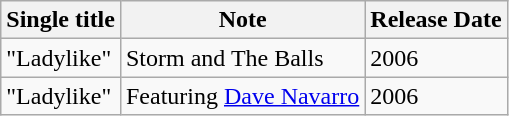<table class="wikitable">
<tr>
<th>Single title</th>
<th>Note</th>
<th>Release Date</th>
</tr>
<tr>
<td>"Ladylike"</td>
<td>Storm and The Balls</td>
<td>2006</td>
</tr>
<tr>
<td>"Ladylike"</td>
<td>Featuring <a href='#'>Dave Navarro</a></td>
<td>2006</td>
</tr>
</table>
